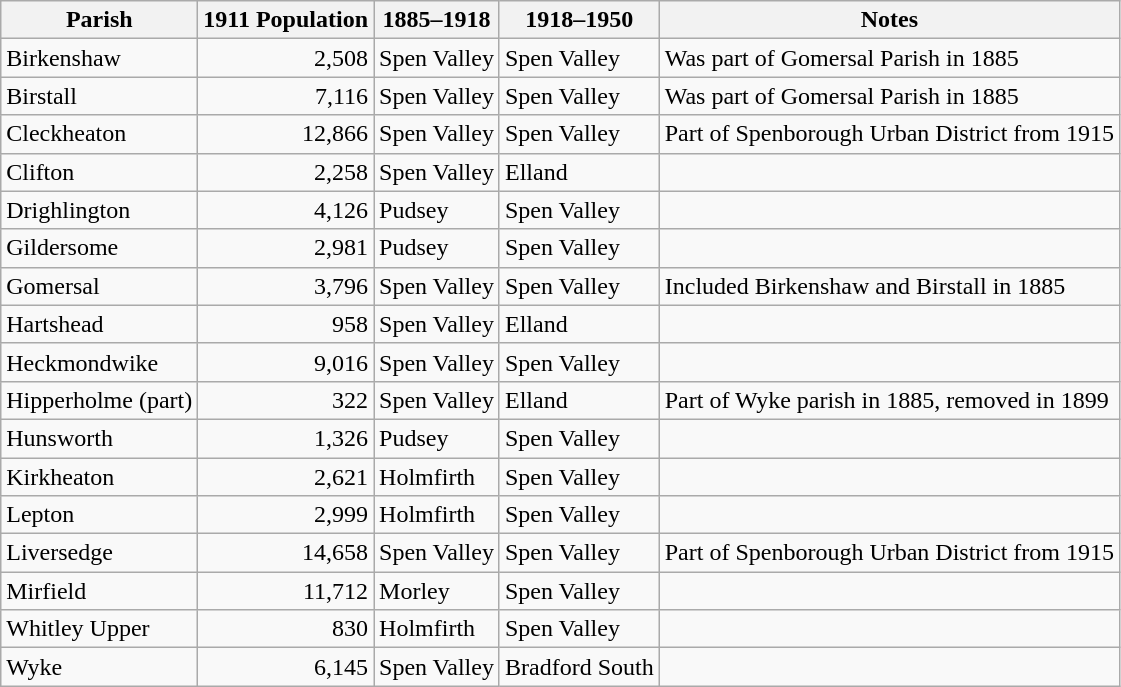<table class="wikitable">
<tr>
<th>Parish</th>
<th>1911 Population</th>
<th>1885–1918</th>
<th>1918–1950</th>
<th>Notes</th>
</tr>
<tr>
<td>Birkenshaw</td>
<td align=right>2,508</td>
<td>Spen Valley</td>
<td>Spen Valley</td>
<td>Was part of Gomersal Parish in 1885</td>
</tr>
<tr>
<td>Birstall</td>
<td align=right>7,116</td>
<td>Spen Valley</td>
<td>Spen Valley</td>
<td>Was part of Gomersal Parish in 1885</td>
</tr>
<tr>
<td>Cleckheaton</td>
<td align=right>12,866</td>
<td>Spen Valley</td>
<td>Spen Valley</td>
<td>Part of Spenborough Urban District from 1915</td>
</tr>
<tr>
<td>Clifton</td>
<td align=right>2,258</td>
<td>Spen Valley</td>
<td>Elland</td>
<td></td>
</tr>
<tr>
<td>Drighlington</td>
<td align=right>4,126</td>
<td>Pudsey</td>
<td>Spen Valley</td>
<td></td>
</tr>
<tr>
<td>Gildersome</td>
<td align=right>2,981</td>
<td>Pudsey</td>
<td>Spen Valley</td>
<td></td>
</tr>
<tr>
<td>Gomersal</td>
<td align=right>3,796</td>
<td>Spen Valley</td>
<td>Spen Valley</td>
<td>Included Birkenshaw and Birstall in 1885</td>
</tr>
<tr>
<td>Hartshead</td>
<td align=right>958</td>
<td>Spen Valley</td>
<td>Elland</td>
<td></td>
</tr>
<tr>
<td>Heckmondwike</td>
<td align=right>9,016</td>
<td>Spen Valley</td>
<td>Spen Valley</td>
<td></td>
</tr>
<tr>
<td>Hipperholme (part)</td>
<td align=right>322</td>
<td>Spen Valley</td>
<td>Elland</td>
<td>Part of Wyke parish in 1885, removed in 1899</td>
</tr>
<tr>
<td>Hunsworth</td>
<td align=right>1,326</td>
<td>Pudsey</td>
<td>Spen Valley</td>
<td></td>
</tr>
<tr>
<td>Kirkheaton</td>
<td align=right>2,621</td>
<td>Holmfirth</td>
<td>Spen Valley</td>
<td></td>
</tr>
<tr>
<td>Lepton</td>
<td align=right>2,999</td>
<td>Holmfirth</td>
<td>Spen Valley</td>
<td></td>
</tr>
<tr>
<td>Liversedge</td>
<td align=right>14,658</td>
<td>Spen Valley</td>
<td>Spen Valley</td>
<td>Part of Spenborough Urban District from 1915</td>
</tr>
<tr>
<td>Mirfield</td>
<td align=right>11,712</td>
<td>Morley</td>
<td>Spen Valley</td>
<td></td>
</tr>
<tr>
<td>Whitley Upper</td>
<td align=right>830</td>
<td>Holmfirth</td>
<td>Spen Valley</td>
<td></td>
</tr>
<tr>
<td>Wyke</td>
<td align=right>6,145</td>
<td>Spen Valley</td>
<td>Bradford South</td>
<td></td>
</tr>
</table>
